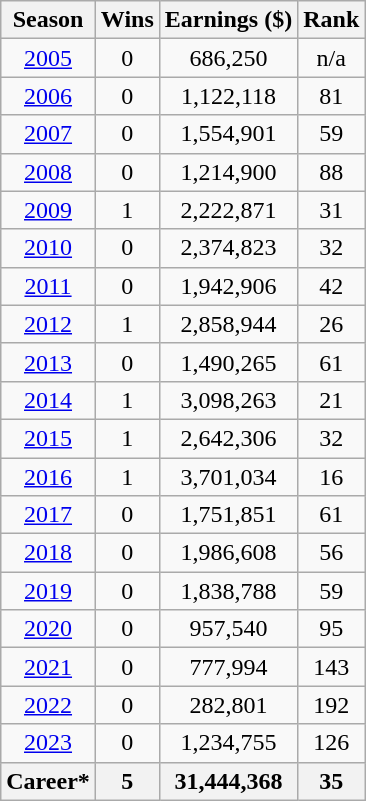<table class="wikitable" style="text-align:center">
<tr>
<th>Season</th>
<th>Wins</th>
<th>Earnings ($)</th>
<th>Rank</th>
</tr>
<tr>
<td><a href='#'>2005</a></td>
<td>0</td>
<td>686,250</td>
<td>n/a</td>
</tr>
<tr>
<td><a href='#'>2006</a></td>
<td>0</td>
<td>1,122,118</td>
<td>81</td>
</tr>
<tr>
<td><a href='#'>2007</a></td>
<td>0</td>
<td>1,554,901</td>
<td>59</td>
</tr>
<tr>
<td><a href='#'>2008</a></td>
<td>0</td>
<td>1,214,900</td>
<td>88</td>
</tr>
<tr>
<td><a href='#'>2009</a></td>
<td>1</td>
<td>2,222,871</td>
<td>31</td>
</tr>
<tr>
<td><a href='#'>2010</a></td>
<td>0</td>
<td>2,374,823</td>
<td>32</td>
</tr>
<tr>
<td><a href='#'>2011</a></td>
<td>0</td>
<td>1,942,906</td>
<td>42</td>
</tr>
<tr>
<td><a href='#'>2012</a></td>
<td>1</td>
<td>2,858,944</td>
<td>26</td>
</tr>
<tr>
<td><a href='#'>2013</a></td>
<td>0</td>
<td>1,490,265</td>
<td>61</td>
</tr>
<tr>
<td><a href='#'>2014</a></td>
<td>1</td>
<td>3,098,263</td>
<td>21</td>
</tr>
<tr>
<td><a href='#'>2015</a></td>
<td>1</td>
<td>2,642,306</td>
<td>32</td>
</tr>
<tr>
<td><a href='#'>2016</a></td>
<td>1</td>
<td>3,701,034</td>
<td>16</td>
</tr>
<tr>
<td><a href='#'>2017</a></td>
<td>0</td>
<td>1,751,851</td>
<td>61</td>
</tr>
<tr>
<td><a href='#'>2018</a></td>
<td>0</td>
<td>1,986,608</td>
<td>56</td>
</tr>
<tr>
<td><a href='#'>2019</a></td>
<td>0</td>
<td>1,838,788</td>
<td>59</td>
</tr>
<tr>
<td><a href='#'>2020</a></td>
<td>0</td>
<td>957,540</td>
<td>95</td>
</tr>
<tr>
<td><a href='#'>2021</a></td>
<td>0</td>
<td>777,994</td>
<td>143</td>
</tr>
<tr>
<td><a href='#'>2022</a></td>
<td>0</td>
<td>282,801</td>
<td>192</td>
</tr>
<tr>
<td><a href='#'>2023</a></td>
<td>0</td>
<td>1,234,755</td>
<td>126</td>
</tr>
<tr>
<th>Career*</th>
<th>5</th>
<th>31,444,368</th>
<th>35</th>
</tr>
</table>
